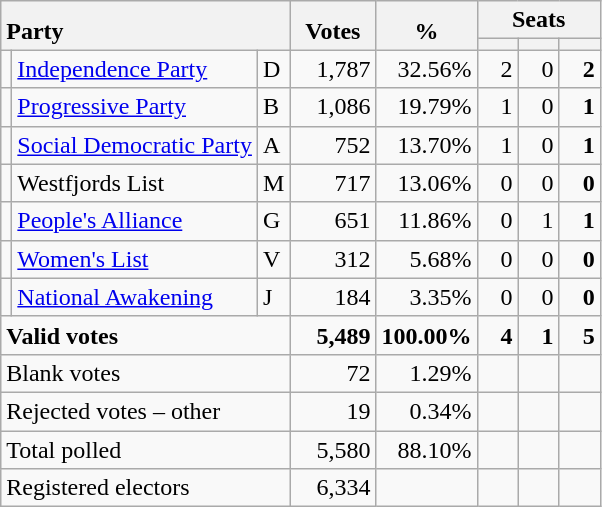<table class="wikitable" border="1" style="text-align:right;">
<tr>
<th style="text-align:left;" valign=bottom rowspan=2 colspan=3>Party</th>
<th align=center valign=bottom rowspan=2 width="50">Votes</th>
<th align=center valign=bottom rowspan=2 width="50">%</th>
<th colspan=3>Seats</th>
</tr>
<tr>
<th align=center valign=bottom width="20"><small></small></th>
<th align=center valign=bottom width="20"><small><a href='#'></a></small></th>
<th align=center valign=bottom width="20"><small></small></th>
</tr>
<tr>
<td></td>
<td align=left><a href='#'>Independence Party</a></td>
<td align=left>D</td>
<td>1,787</td>
<td>32.56%</td>
<td>2</td>
<td>0</td>
<td><strong>2</strong></td>
</tr>
<tr>
<td></td>
<td align=left><a href='#'>Progressive Party</a></td>
<td align=left>B</td>
<td>1,086</td>
<td>19.79%</td>
<td>1</td>
<td>0</td>
<td><strong>1</strong></td>
</tr>
<tr>
<td></td>
<td align=left><a href='#'>Social Democratic Party</a></td>
<td align=left>A</td>
<td>752</td>
<td>13.70%</td>
<td>1</td>
<td>0</td>
<td><strong>1</strong></td>
</tr>
<tr>
<td></td>
<td align=left>Westfjords List</td>
<td align=left>M</td>
<td>717</td>
<td>13.06%</td>
<td>0</td>
<td>0</td>
<td><strong>0</strong></td>
</tr>
<tr>
<td></td>
<td align=left><a href='#'>People's Alliance</a></td>
<td align=left>G</td>
<td>651</td>
<td>11.86%</td>
<td>0</td>
<td>1</td>
<td><strong>1</strong></td>
</tr>
<tr>
<td></td>
<td align=left><a href='#'>Women's List</a></td>
<td align=left>V</td>
<td>312</td>
<td>5.68%</td>
<td>0</td>
<td>0</td>
<td><strong>0</strong></td>
</tr>
<tr>
<td></td>
<td align=left><a href='#'>National Awakening</a></td>
<td align=left>J</td>
<td>184</td>
<td>3.35%</td>
<td>0</td>
<td>0</td>
<td><strong>0</strong></td>
</tr>
<tr style="font-weight:bold">
<td align=left colspan=3>Valid votes</td>
<td>5,489</td>
<td>100.00%</td>
<td>4</td>
<td>1</td>
<td>5</td>
</tr>
<tr>
<td align=left colspan=3>Blank votes</td>
<td>72</td>
<td>1.29%</td>
<td></td>
<td></td>
<td></td>
</tr>
<tr>
<td align=left colspan=3>Rejected votes – other</td>
<td>19</td>
<td>0.34%</td>
<td></td>
<td></td>
<td></td>
</tr>
<tr>
<td align=left colspan=3>Total polled</td>
<td>5,580</td>
<td>88.10%</td>
<td></td>
<td></td>
<td></td>
</tr>
<tr>
<td align=left colspan=3>Registered electors</td>
<td>6,334</td>
<td></td>
<td></td>
<td></td>
<td></td>
</tr>
</table>
